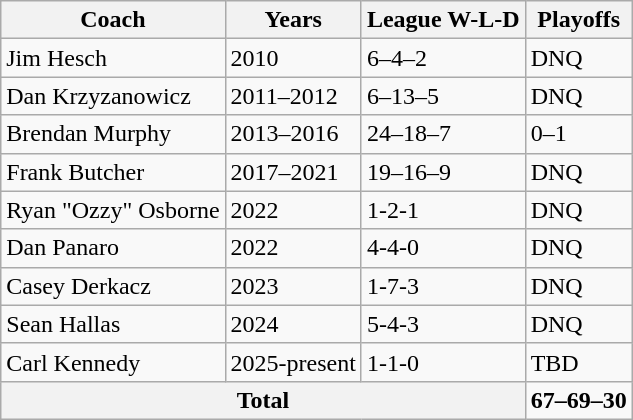<table class="wikitable">
<tr>
<th>Coach</th>
<th>Years</th>
<th>League W-L-D</th>
<th>Playoffs</th>
</tr>
<tr>
<td>Jim Hesch</td>
<td>2010</td>
<td>6–4–2</td>
<td>DNQ</td>
</tr>
<tr>
<td>Dan Krzyzanowicz</td>
<td>2011–2012</td>
<td>6–13–5</td>
<td>DNQ</td>
</tr>
<tr>
<td>Brendan Murphy</td>
<td>2013–2016</td>
<td>24–18–7</td>
<td>0–1</td>
</tr>
<tr>
<td>Frank Butcher</td>
<td>2017–2021</td>
<td>19–16–9</td>
<td>DNQ</td>
</tr>
<tr>
<td>Ryan "Ozzy" Osborne</td>
<td>2022</td>
<td>1-2-1</td>
<td>DNQ</td>
</tr>
<tr>
<td>Dan Panaro</td>
<td>2022</td>
<td>4-4-0</td>
<td>DNQ</td>
</tr>
<tr>
<td>Casey Derkacz</td>
<td>2023</td>
<td>1-7-3</td>
<td>DNQ</td>
</tr>
<tr>
<td>Sean Hallas</td>
<td>2024</td>
<td>5-4-3</td>
<td>DNQ</td>
</tr>
<tr>
<td>Carl Kennedy</td>
<td>2025-present</td>
<td>1-1-0</td>
<td>TBD</td>
</tr>
<tr>
<th style="text-align:center;" colspan="3">Total</th>
<td><strong>67–69–30</strong></td>
</tr>
</table>
